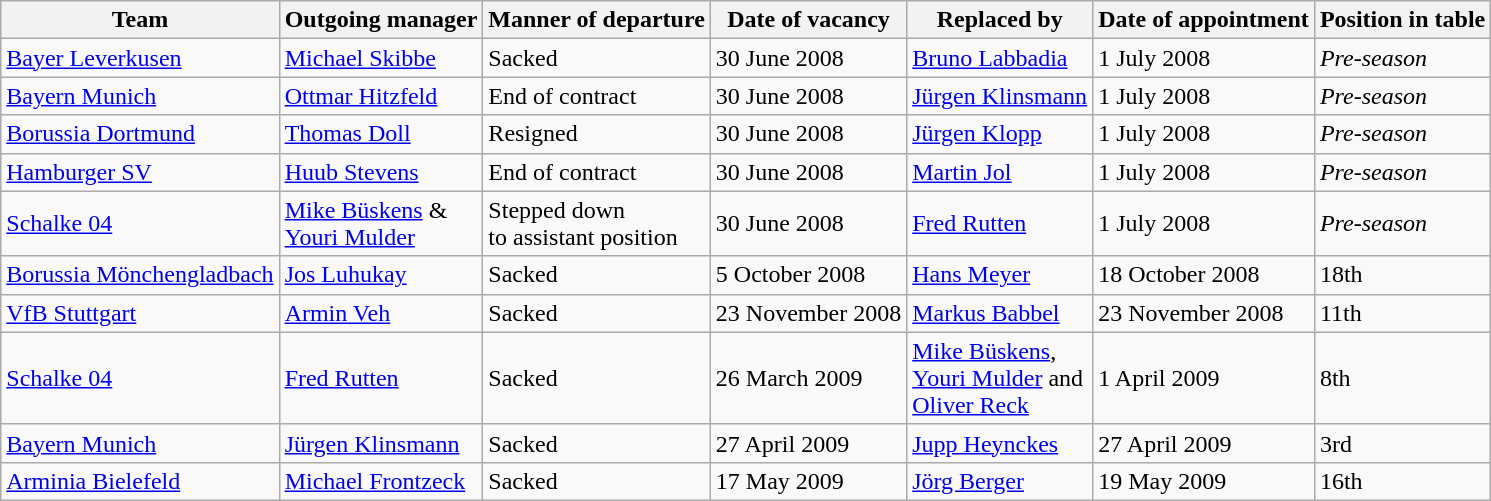<table class="wikitable">
<tr>
<th>Team</th>
<th>Outgoing manager</th>
<th>Manner of departure</th>
<th>Date of vacancy</th>
<th>Replaced by</th>
<th>Date of appointment</th>
<th>Position in table</th>
</tr>
<tr>
<td><a href='#'>Bayer Leverkusen</a></td>
<td> <a href='#'>Michael Skibbe</a></td>
<td>Sacked</td>
<td>30 June 2008</td>
<td> <a href='#'>Bruno Labbadia</a></td>
<td>1 July 2008</td>
<td><em>Pre-season</em></td>
</tr>
<tr>
<td><a href='#'>Bayern Munich</a></td>
<td> <a href='#'>Ottmar Hitzfeld</a></td>
<td>End of contract</td>
<td>30 June 2008</td>
<td> <a href='#'>Jürgen Klinsmann</a></td>
<td>1 July 2008</td>
<td><em>Pre-season</em></td>
</tr>
<tr>
<td><a href='#'>Borussia Dortmund</a></td>
<td> <a href='#'>Thomas Doll</a></td>
<td>Resigned</td>
<td>30 June 2008</td>
<td> <a href='#'>Jürgen Klopp</a></td>
<td>1 July 2008</td>
<td><em>Pre-season</em></td>
</tr>
<tr>
<td><a href='#'>Hamburger SV</a></td>
<td> <a href='#'>Huub Stevens</a></td>
<td>End of contract</td>
<td>30 June 2008</td>
<td> <a href='#'>Martin Jol</a></td>
<td>1 July 2008</td>
<td><em>Pre-season</em></td>
</tr>
<tr>
<td><a href='#'>Schalke 04</a></td>
<td> <a href='#'>Mike Büskens</a> &<br> <a href='#'>Youri Mulder</a></td>
<td>Stepped down<br>to assistant position</td>
<td>30 June 2008</td>
<td> <a href='#'>Fred Rutten</a></td>
<td>1 July 2008</td>
<td><em>Pre-season</em></td>
</tr>
<tr>
<td><a href='#'>Borussia Mönchengladbach</a></td>
<td> <a href='#'>Jos Luhukay</a></td>
<td>Sacked</td>
<td>5 October 2008</td>
<td> <a href='#'>Hans Meyer</a></td>
<td>18 October 2008</td>
<td>18th</td>
</tr>
<tr>
<td><a href='#'>VfB Stuttgart</a></td>
<td> <a href='#'>Armin Veh</a></td>
<td>Sacked</td>
<td>23 November 2008</td>
<td> <a href='#'>Markus Babbel</a></td>
<td>23 November 2008</td>
<td>11th</td>
</tr>
<tr>
<td><a href='#'>Schalke 04</a></td>
<td> <a href='#'>Fred Rutten</a></td>
<td>Sacked</td>
<td>26 March 2009</td>
<td> <a href='#'>Mike Büskens</a>,<br> <a href='#'>Youri Mulder</a> and<br> <a href='#'>Oliver Reck</a></td>
<td>1 April 2009</td>
<td>8th</td>
</tr>
<tr>
<td><a href='#'>Bayern Munich</a></td>
<td> <a href='#'>Jürgen Klinsmann</a></td>
<td>Sacked</td>
<td>27 April 2009</td>
<td> <a href='#'>Jupp Heynckes</a></td>
<td>27 April 2009</td>
<td>3rd</td>
</tr>
<tr>
<td><a href='#'>Arminia Bielefeld</a></td>
<td> <a href='#'>Michael Frontzeck</a></td>
<td>Sacked</td>
<td>17 May 2009</td>
<td> <a href='#'>Jörg Berger</a></td>
<td>19 May 2009</td>
<td>16th</td>
</tr>
</table>
